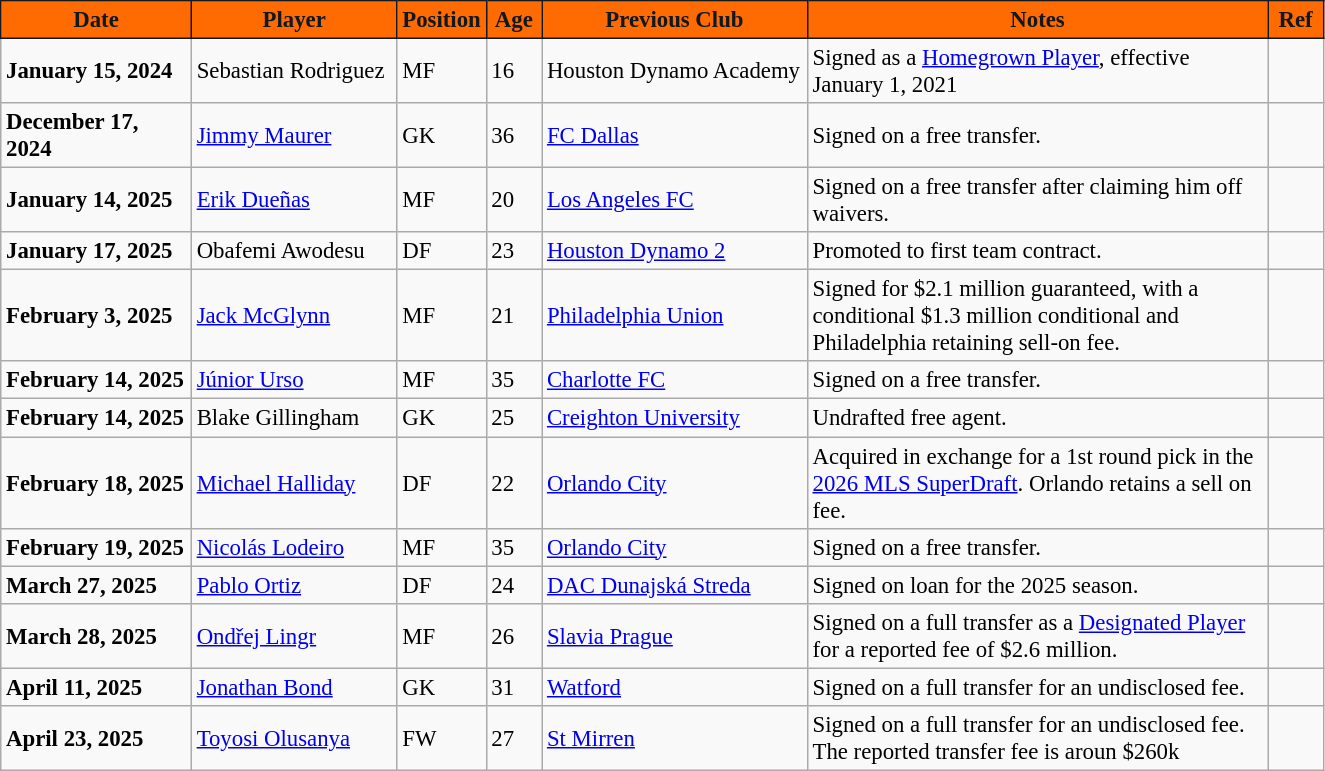<table class="wikitable" style="text-align:left; font-size:95%;">
<tr>
<th style="background:#FF6B00; color:#101820; border:1px solid #101820; width:120px;">Date</th>
<th style="background:#FF6B00; color:#101820; border:1px solid #101820; width:130px;">Player</th>
<th style="background:#FF6B00; color:#101820; border:1px solid #101820; width:50px;">Position</th>
<th style="background:#FF6B00; color:#101820; border:1px solid #101820; width:30px;">Age</th>
<th style="background:#FF6B00; color:#101820; border:1px solid #101820; width:170px;">Previous Club</th>
<th style="background:#FF6B00; color:#101820; border:1px solid #101820; width:300px;">Notes</th>
<th style="background:#FF6B00; color:#101820; border:1px solid #101820; width:30px;">Ref</th>
</tr>
<tr>
<td><strong>January 15, 2024</strong></td>
<td> Sebastian Rodriguez</td>
<td>MF</td>
<td>16</td>
<td> Houston Dynamo Academy</td>
<td>Signed as a <a href='#'>Homegrown Player</a>, effective January 1, 2021</td>
<td></td>
</tr>
<tr>
<td><strong>December 17, 2024</strong></td>
<td> <a href='#'>Jimmy Maurer</a></td>
<td>GK</td>
<td>36</td>
<td> <a href='#'>FC Dallas</a></td>
<td>Signed on a free transfer.</td>
<td></td>
</tr>
<tr>
<td><strong>January 14, 2025</strong></td>
<td> <a href='#'>Erik Dueñas</a></td>
<td>MF</td>
<td>20</td>
<td> <a href='#'>Los Angeles FC</a></td>
<td>Signed on a free transfer after claiming him off waivers.</td>
<td></td>
</tr>
<tr>
<td><strong>January 17, 2025</strong></td>
<td> Obafemi Awodesu</td>
<td>DF</td>
<td>23</td>
<td> <a href='#'>Houston Dynamo 2</a></td>
<td>Promoted to first team contract.</td>
<td></td>
</tr>
<tr>
<td><strong>February 3, 2025</strong></td>
<td> <a href='#'>Jack McGlynn</a></td>
<td>MF</td>
<td>21</td>
<td> <a href='#'>Philadelphia Union</a></td>
<td>Signed for $2.1 million guaranteed, with a conditional $1.3 million conditional and Philadelphia retaining sell-on fee.</td>
<td></td>
</tr>
<tr>
<td><strong>February 14, 2025</strong></td>
<td> <a href='#'>Júnior Urso</a></td>
<td>MF</td>
<td>35</td>
<td> <a href='#'>Charlotte FC</a></td>
<td>Signed on a free transfer.</td>
<td></td>
</tr>
<tr>
<td><strong>February 14, 2025</strong></td>
<td> Blake Gillingham</td>
<td>GK</td>
<td>25</td>
<td><a href='#'>Creighton University</a></td>
<td>Undrafted free agent.</td>
<td></td>
</tr>
<tr>
<td><strong>February 18, 2025</strong></td>
<td> <a href='#'>Michael Halliday</a></td>
<td>DF</td>
<td>22</td>
<td> <a href='#'>Orlando City</a></td>
<td>Acquired in exchange for a 1st round pick in the <a href='#'>2026 MLS SuperDraft</a>.  Orlando retains a sell on fee.</td>
<td></td>
</tr>
<tr>
<td><strong>February 19, 2025</strong></td>
<td> <a href='#'>Nicolás Lodeiro</a></td>
<td>MF</td>
<td>35</td>
<td> <a href='#'>Orlando City</a></td>
<td>Signed on a free transfer.</td>
<td></td>
</tr>
<tr>
<td><strong>March 27, 2025</strong></td>
<td> <a href='#'>Pablo Ortiz</a></td>
<td>DF</td>
<td>24</td>
<td> <a href='#'>DAC Dunajská Streda</a></td>
<td>Signed on loan for the 2025 season.</td>
<td></td>
</tr>
<tr>
<td><strong>March 28, 2025</strong></td>
<td> <a href='#'>Ondřej Lingr</a></td>
<td>MF</td>
<td>26</td>
<td> <a href='#'>Slavia Prague</a></td>
<td>Signed on a full transfer as a <a href='#'>Designated Player</a> for a reported fee of $2.6 million.</td>
<td></td>
</tr>
<tr>
<td><strong>April 11, 2025</strong></td>
<td> <a href='#'>Jonathan Bond</a></td>
<td>GK</td>
<td>31</td>
<td> <a href='#'>Watford</a></td>
<td>Signed on a full transfer for an undisclosed fee.</td>
<td></td>
</tr>
<tr>
<td><strong>April 23, 2025</strong></td>
<td> <a href='#'>Toyosi Olusanya</a></td>
<td>FW</td>
<td>27</td>
<td> <a href='#'>St Mirren</a></td>
<td>Signed on a full transfer for an undisclosed fee.  The reported transfer fee is aroun $260k</td>
<td></td>
</tr>
</table>
